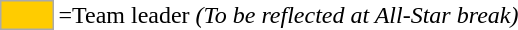<table>
<tr>
<td style="background:#fc0; border:1px solid #aaa; width:2em;"></td>
<td>=Team leader <em>(To be reflected at All-Star break)</em></td>
</tr>
</table>
